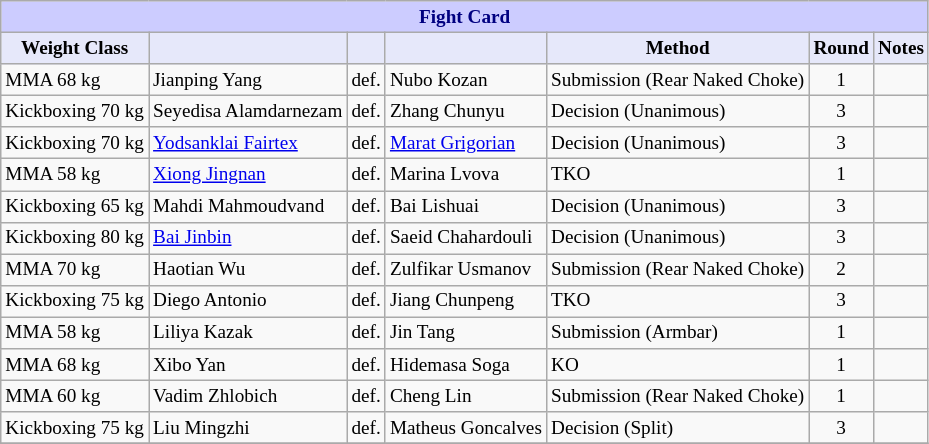<table class="wikitable" style="font-size: 80%;">
<tr>
<th colspan="8" style="background-color: #ccf; color: #000080; text-align: center;"><strong>Fight Card</strong></th>
</tr>
<tr>
<th colspan="1" style="background-color: #E6E8FA; color: #000000; text-align: center;">Weight Class</th>
<th colspan="1" style="background-color: #E6E8FA; color: #000000; text-align: center;"></th>
<th colspan="1" style="background-color: #E6E8FA; color: #000000; text-align: center;"></th>
<th colspan="1" style="background-color: #E6E8FA; color: #000000; text-align: center;"></th>
<th colspan="1" style="background-color: #E6E8FA; color: #000000; text-align: center;">Method</th>
<th colspan="1" style="background-color: #E6E8FA; color: #000000; text-align: center;">Round</th>
<th colspan="1" style="background-color: #E6E8FA; color: #000000; text-align: center;">Notes</th>
</tr>
<tr>
<td>MMA 68 kg</td>
<td> Jianping Yang</td>
<td align=center>def.</td>
<td> Nubo Kozan</td>
<td>Submission (Rear Naked Choke)</td>
<td align=center>1</td>
<td></td>
</tr>
<tr>
<td>Kickboxing 70 kg</td>
<td> Seyedisa Alamdarnezam</td>
<td align=center>def.</td>
<td> Zhang Chunyu</td>
<td>Decision (Unanimous)</td>
<td align=center>3</td>
<td></td>
</tr>
<tr>
<td>Kickboxing 70 kg</td>
<td> <a href='#'>Yodsanklai Fairtex</a></td>
<td align=center>def.</td>
<td> <a href='#'>Marat Grigorian</a></td>
<td>Decision (Unanimous)</td>
<td align=center>3</td>
<td></td>
</tr>
<tr>
<td>MMA 58 kg</td>
<td> <a href='#'>Xiong Jingnan</a></td>
<td align=center>def.</td>
<td> Marina Lvova</td>
<td>TKO</td>
<td align=center>1</td>
<td></td>
</tr>
<tr>
<td>Kickboxing 65 kg</td>
<td> Mahdi Mahmoudvand</td>
<td align=center>def.</td>
<td> Bai Lishuai</td>
<td>Decision (Unanimous)</td>
<td align=center>3</td>
<td></td>
</tr>
<tr>
<td>Kickboxing 80 kg</td>
<td> <a href='#'>Bai Jinbin</a></td>
<td align=center>def.</td>
<td> Saeid Chahardouli</td>
<td>Decision (Unanimous)</td>
<td align=center>3</td>
<td></td>
</tr>
<tr>
<td>MMA 70 kg</td>
<td> Haotian Wu</td>
<td align=center>def.</td>
<td> Zulfikar Usmanov</td>
<td>Submission (Rear Naked Choke)</td>
<td align=center>2</td>
<td></td>
</tr>
<tr>
<td>Kickboxing 75 kg</td>
<td> Diego Antonio</td>
<td align=center>def.</td>
<td> Jiang Chunpeng</td>
<td>TKO</td>
<td align=center>3</td>
<td></td>
</tr>
<tr>
<td>MMA 58 kg</td>
<td> Liliya Kazak</td>
<td align=center>def.</td>
<td> Jin Tang</td>
<td>Submission (Armbar)</td>
<td align=center>1</td>
<td></td>
</tr>
<tr>
<td>MMA 68 kg</td>
<td> Xibo Yan</td>
<td align=center>def.</td>
<td> Hidemasa Soga</td>
<td>KO</td>
<td align=center>1</td>
<td></td>
</tr>
<tr>
<td>MMA 60 kg</td>
<td> Vadim Zhlobich</td>
<td align=center>def.</td>
<td> Cheng Lin</td>
<td>Submission (Rear Naked Choke)</td>
<td align=center>1</td>
<td></td>
</tr>
<tr>
<td>Kickboxing 75 kg</td>
<td> Liu Mingzhi</td>
<td align=center>def.</td>
<td> Matheus Goncalves</td>
<td>Decision (Split)</td>
<td align=center>3</td>
<td></td>
</tr>
<tr>
</tr>
</table>
